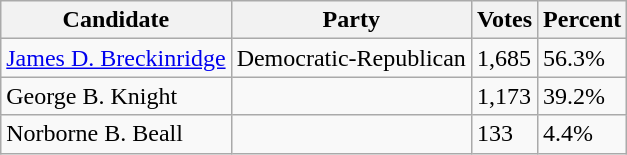<table class=wikitable>
<tr>
<th>Candidate</th>
<th>Party</th>
<th>Votes</th>
<th>Percent</th>
</tr>
<tr>
<td><a href='#'>James D. Breckinridge</a></td>
<td>Democratic-Republican</td>
<td>1,685</td>
<td>56.3%</td>
</tr>
<tr>
<td>George B. Knight</td>
<td></td>
<td>1,173</td>
<td>39.2%</td>
</tr>
<tr>
<td>Norborne B. Beall</td>
<td></td>
<td>133</td>
<td>4.4%</td>
</tr>
</table>
